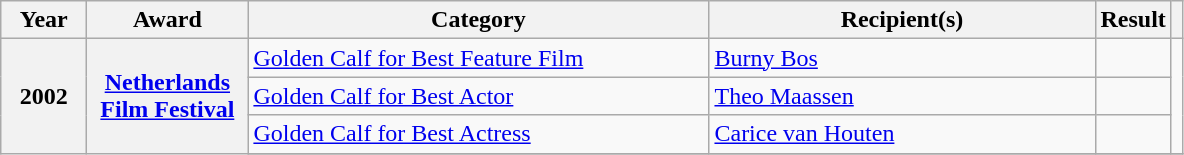<table class="wikitable sortable plainrowheaders">
<tr>
<th scope="col" ! style="width:50px;">Year</th>
<th scope="col" data-sort-type="date" ! style="width:100px;">Award</th>
<th scope="col" ! style="width:300px;">Category</th>
<th scope="col" ! style="width:250px;">Recipient(s)</th>
<th scope="col">Result</th>
<th scope="col" class="unsortable"></th>
</tr>
<tr>
<th scope="row" rowspan="6">2002</th>
<th scope="row" rowspan="6"><a href='#'>Netherlands Film Festival</a></th>
<td><a href='#'>Golden Calf for Best Feature Film</a></td>
<td><a href='#'>Burny Bos</a></td>
<td></td>
<td rowspan="3"></td>
</tr>
<tr>
<td><a href='#'>Golden Calf for Best Actor</a></td>
<td><a href='#'>Theo Maassen</a></td>
<td></td>
</tr>
<tr>
<td><a href='#'>Golden Calf for Best Actress</a></td>
<td><a href='#'>Carice van Houten</a></td>
<td></td>
</tr>
<tr>
</tr>
</table>
